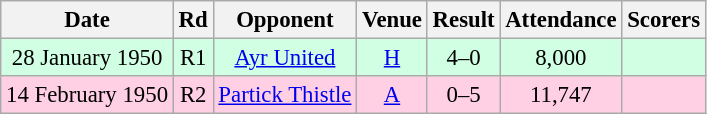<table class="wikitable sortable" style="font-size:95%; text-align:center">
<tr>
<th>Date</th>
<th>Rd</th>
<th>Opponent</th>
<th>Venue</th>
<th>Result</th>
<th>Attendance</th>
<th>Scorers</th>
</tr>
<tr bgcolor = "#d0ffe3">
<td>28 January 1950</td>
<td>R1</td>
<td><a href='#'>Ayr United</a></td>
<td><a href='#'>H</a></td>
<td>4–0</td>
<td>8,000</td>
<td></td>
</tr>
<tr bgcolor = "#ffd0e3">
<td>14 February 1950</td>
<td>R2</td>
<td><a href='#'>Partick Thistle</a></td>
<td><a href='#'>A</a></td>
<td>0–5</td>
<td>11,747</td>
<td></td>
</tr>
</table>
